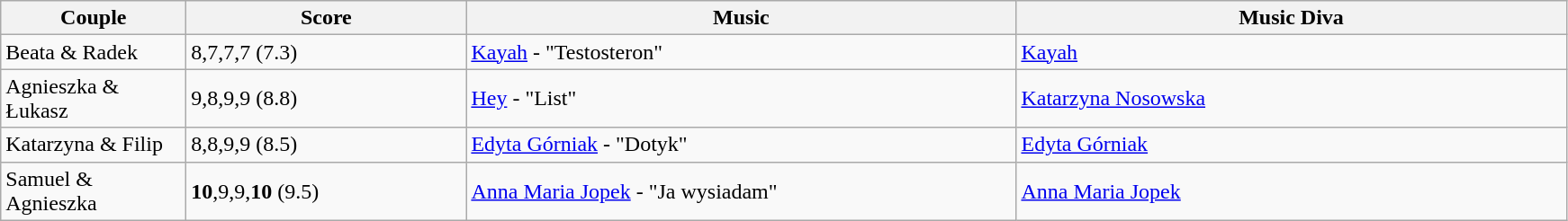<table class="wikitable">
<tr>
<th style="width:130px;">Couple</th>
<th style="width:200px;">Score</th>
<th style="width:400px;">Music</th>
<th style="width:400px;">Music Diva</th>
</tr>
<tr>
<td rowspan="1">Beata & Radek</td>
<td>8,7,7,7 (7.3)</td>
<td><a href='#'>Kayah</a> - "Testosteron"</td>
<td><a href='#'>Kayah</a></td>
</tr>
<tr>
<td rowspan="1">Agnieszka & Łukasz</td>
<td>9,8,9,9 (8.8)</td>
<td><a href='#'>Hey</a> - "List"</td>
<td><a href='#'>Katarzyna Nosowska</a></td>
</tr>
<tr>
<td rowspan="1">Katarzyna & Filip</td>
<td>8,8,9,9 (8.5)</td>
<td><a href='#'>Edyta Górniak</a> - "Dotyk"</td>
<td><a href='#'>Edyta Górniak</a></td>
</tr>
<tr>
<td rowspan="1">Samuel & Agnieszka</td>
<td><strong>10</strong>,9,9,<strong>10</strong> (9.5)</td>
<td><a href='#'>Anna Maria Jopek</a> - "Ja wysiadam"</td>
<td><a href='#'>Anna Maria Jopek</a></td>
</tr>
</table>
